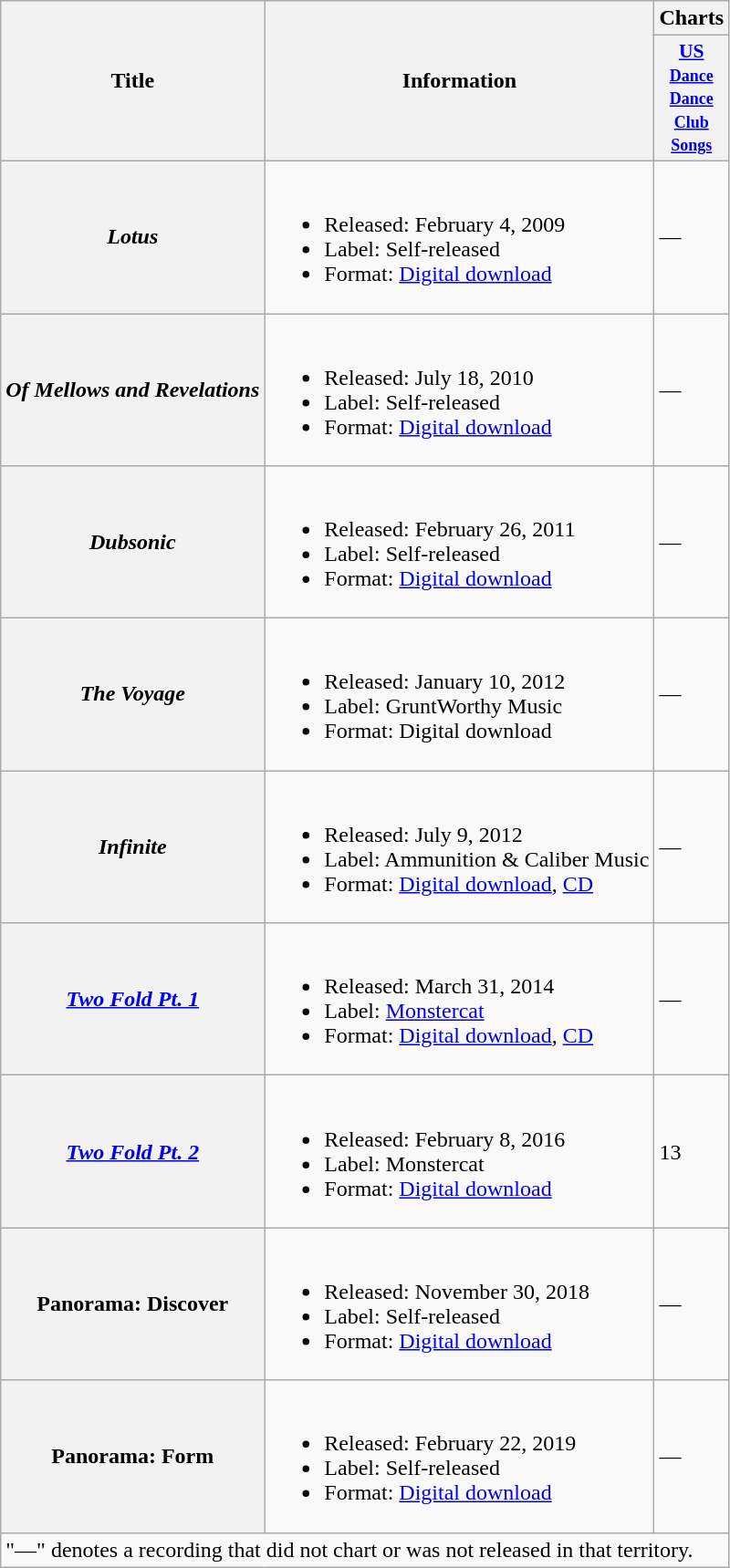<table class="wikitable">
<tr>
<th rowspan="2">Title</th>
<th rowspan="2">Information</th>
<th>Charts</th>
</tr>
<tr>
<th scope="col" style="width:2.5em;font-size:90%;"><a href='#'>US</a><br><small><a href='#'>Dance</a></small><br><small><a href='#'>Dance Club Songs</a></small></th>
</tr>
<tr>
<th><em>Lotus</em></th>
<td><br><ul><li>Released: February 4, 2009</li><li>Label: Self-released</li><li>Format: <a href='#'>Digital download</a></li></ul></td>
<td>—</td>
</tr>
<tr>
<th><em>Of Mellows and Revelations</em></th>
<td><br><ul><li>Released: July 18, 2010</li><li>Label: Self-released</li><li>Format: <a href='#'>Digital download</a></li></ul></td>
<td>—</td>
</tr>
<tr>
<th><em>Dubsonic</em></th>
<td><br><ul><li>Released: February 26, 2011</li><li>Label: Self-released</li><li>Format: <a href='#'>Digital download</a></li></ul></td>
<td>—</td>
</tr>
<tr>
<th><em>The Voyage</em></th>
<td><br><ul><li>Released: January 10, 2012</li><li>Label: GruntWorthy Music</li><li>Format: Digital download</li></ul></td>
<td>—</td>
</tr>
<tr>
<th><em>Infinite</em></th>
<td><br><ul><li>Released: July 9, 2012</li><li>Label: Ammunition & Caliber Music</li><li>Format: <a href='#'>Digital download</a>, <a href='#'>CD</a></li></ul></td>
<td>—</td>
</tr>
<tr>
<th><em><a href='#'>Two Fold Pt. 1</a></em></th>
<td><br><ul><li>Released: March 31, 2014</li><li>Label: <a href='#'>Monstercat</a></li><li>Format: <a href='#'>Digital download</a>, <a href='#'>CD</a></li></ul></td>
<td>—</td>
</tr>
<tr>
<th><em><a href='#'>Two Fold Pt. 2</a></em></th>
<td><br><ul><li>Released: February 8, 2016</li><li>Label: Monstercat</li><li>Format: <a href='#'>Digital download</a></li></ul></td>
<td>13</td>
</tr>
<tr>
<th>Panorama: Discover</th>
<td><br><ul><li>Released: November 30, 2018</li><li>Label: Self-released</li><li>Format: <a href='#'>Digital download</a></li></ul></td>
<td>—</td>
</tr>
<tr>
<th>Panorama: Form</th>
<td><br><ul><li>Released: February 22, 2019</li><li>Label: Self-released</li><li>Format: <a href='#'>Digital download</a></li></ul></td>
<td>—</td>
</tr>
<tr>
<td colspan="3">"—" denotes a recording that did not chart or was not released in that territory.</td>
</tr>
</table>
